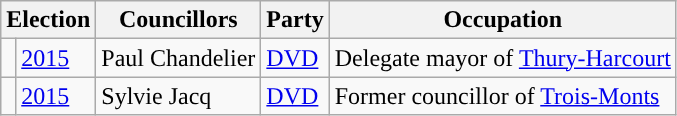<table class="wikitable">
<tr>
<th colspan="2">Election</th>
<th>Councillors</th>
<th>Party</th>
<th>Occupation</th>
</tr>
<tr>
<td style="background-color: "></td>
<td><a href='#'>2015</a></td>
<td>Paul Chandelier</td>
<td><a href='#'>DVD</a></td>
<td>Delegate mayor of <a href='#'>Thury-Harcourt</a></td>
</tr>
<tr>
<td style="background-color: "></td>
<td><a href='#'>2015</a></td>
<td>Sylvie Jacq</td>
<td><a href='#'>DVD</a></td>
<td>Former councillor of <a href='#'>Trois-Monts</a></td>
</tr>
</table>
